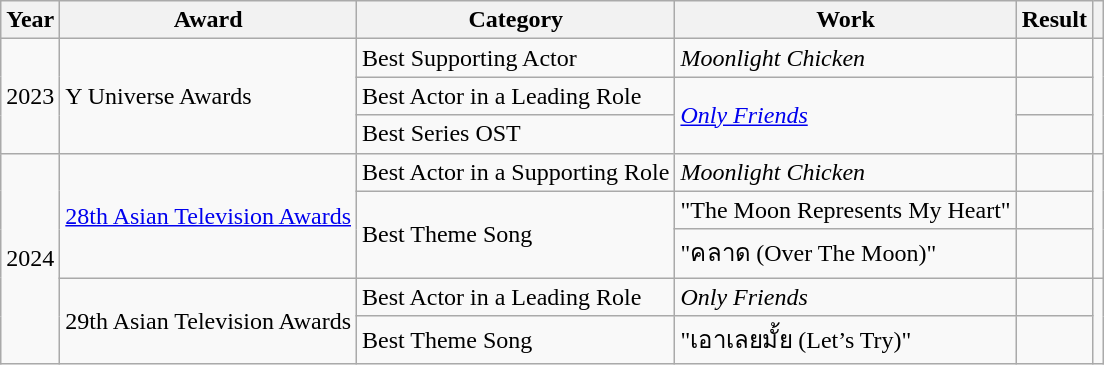<table class="wikitable">
<tr>
<th>Year</th>
<th>Award</th>
<th>Category</th>
<th>Work</th>
<th>Result</th>
<th></th>
</tr>
<tr>
<td rowspan="3">2023</td>
<td rowspan="3">Y Universe Awards</td>
<td>Best Supporting Actor</td>
<td><em>Moonlight Chicken</em></td>
<td></td>
<td rowspan="3"></td>
</tr>
<tr>
<td>Best Actor in a Leading Role</td>
<td rowspan="2"><em><a href='#'>Only Friends</a></em></td>
<td></td>
</tr>
<tr>
<td>Best Series OST</td>
<td></td>
</tr>
<tr>
<td rowspan="5">2024</td>
<td rowspan="3"><a href='#'>28th Asian Television Awards</a></td>
<td>Best Actor in a Supporting Role</td>
<td><em>Moonlight Chicken</em></td>
<td></td>
<td rowspan="3"></td>
</tr>
<tr>
<td rowspan="2">Best Theme Song</td>
<td>"The Moon Represents My Heart"</td>
<td></td>
</tr>
<tr>
<td>"คลาด (Over The Moon)"</td>
<td></td>
</tr>
<tr>
<td rowspan="2">29th Asian Television Awards</td>
<td>Best Actor in a Leading Role</td>
<td><em>Only Friends</em></td>
<td></td>
<td rowspan="2"></td>
</tr>
<tr>
<td>Best Theme Song</td>
<td>"เอาเลยมั้ย (Let’s Try)"</td>
<td></td>
</tr>
</table>
